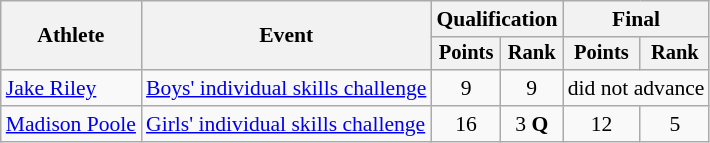<table class="wikitable" style="font-size:90%">
<tr>
<th rowspan=2>Athlete</th>
<th rowspan=2>Event</th>
<th colspan=2>Qualification</th>
<th colspan=2>Final</th>
</tr>
<tr style="font-size:95%">
<th>Points</th>
<th>Rank</th>
<th>Points</th>
<th>Rank</th>
</tr>
<tr align=center>
<td align=left><a href='#'>Jake Riley</a></td>
<td align=left><a href='#'>Boys' individual skills challenge</a></td>
<td>9</td>
<td>9</td>
<td colspan=2>did not advance</td>
</tr>
<tr align=center>
<td align=left><a href='#'>Madison Poole</a></td>
<td align=left><a href='#'>Girls' individual skills challenge</a></td>
<td>16</td>
<td>3 <strong>Q</strong></td>
<td>12</td>
<td>5</td>
</tr>
</table>
